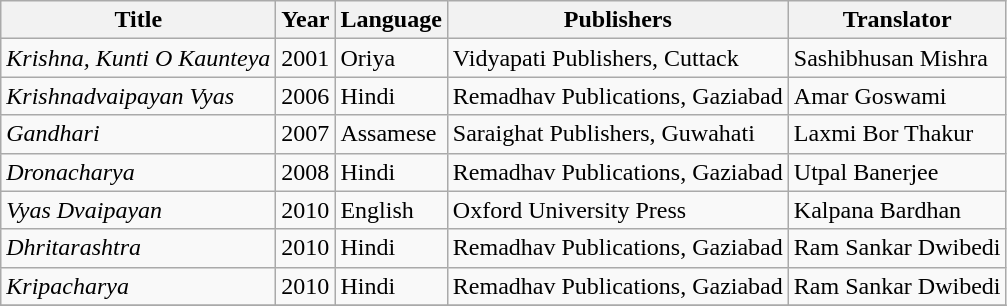<table class="wikitable sortable">
<tr>
<th>Title</th>
<th>Year</th>
<th>Language</th>
<th>Publishers</th>
<th>Translator</th>
</tr>
<tr>
<td><em>Krishna, Kunti O Kaunteya </em></td>
<td>2001</td>
<td>Oriya</td>
<td>Vidyapati Publishers, Cuttack</td>
<td>Sashibhusan Mishra</td>
</tr>
<tr>
<td><em>Krishnadvaipayan Vyas </em></td>
<td>2006</td>
<td>Hindi</td>
<td>Remadhav Publications, Gaziabad</td>
<td>Amar Goswami</td>
</tr>
<tr>
<td><em>Gandhari</em></td>
<td>2007</td>
<td>Assamese</td>
<td>Saraighat Publishers, Guwahati</td>
<td>Laxmi Bor Thakur</td>
</tr>
<tr>
<td><em>Dronacharya</em></td>
<td>2008</td>
<td>Hindi</td>
<td>Remadhav Publications, Gaziabad</td>
<td>Utpal Banerjee</td>
</tr>
<tr>
<td><em>Vyas Dvaipayan</em></td>
<td>2010</td>
<td>English</td>
<td>Oxford University Press</td>
<td>Kalpana Bardhan</td>
</tr>
<tr>
<td><em>Dhritarashtra</em></td>
<td>2010</td>
<td>Hindi</td>
<td>Remadhav Publications, Gaziabad</td>
<td>Ram Sankar Dwibedi</td>
</tr>
<tr>
<td><em>Kripacharya</em></td>
<td>2010</td>
<td>Hindi</td>
<td>Remadhav Publications, Gaziabad</td>
<td>Ram Sankar Dwibedi</td>
</tr>
<tr>
</tr>
</table>
